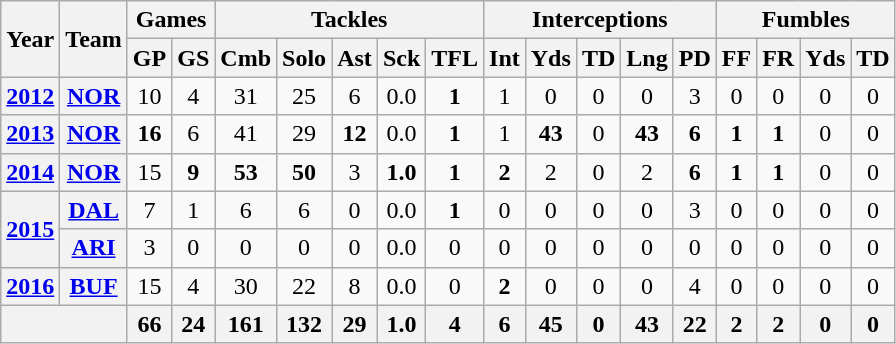<table class="wikitable" style="text-align:center">
<tr>
<th rowspan="2">Year</th>
<th rowspan="2">Team</th>
<th colspan="2">Games</th>
<th colspan="5">Tackles</th>
<th colspan="5">Interceptions</th>
<th colspan="4">Fumbles</th>
</tr>
<tr>
<th>GP</th>
<th>GS</th>
<th>Cmb</th>
<th>Solo</th>
<th>Ast</th>
<th>Sck</th>
<th>TFL</th>
<th>Int</th>
<th>Yds</th>
<th>TD</th>
<th>Lng</th>
<th>PD</th>
<th>FF</th>
<th>FR</th>
<th>Yds</th>
<th>TD</th>
</tr>
<tr>
<th><a href='#'>2012</a></th>
<th><a href='#'>NOR</a></th>
<td>10</td>
<td>4</td>
<td>31</td>
<td>25</td>
<td>6</td>
<td>0.0</td>
<td><strong>1</strong></td>
<td>1</td>
<td>0</td>
<td>0</td>
<td>0</td>
<td>3</td>
<td>0</td>
<td>0</td>
<td>0</td>
<td>0</td>
</tr>
<tr>
<th><a href='#'>2013</a></th>
<th><a href='#'>NOR</a></th>
<td><strong>16</strong></td>
<td>6</td>
<td>41</td>
<td>29</td>
<td><strong>12</strong></td>
<td>0.0</td>
<td><strong>1</strong></td>
<td>1</td>
<td><strong>43</strong></td>
<td>0</td>
<td><strong>43</strong></td>
<td><strong>6</strong></td>
<td><strong>1</strong></td>
<td><strong>1</strong></td>
<td>0</td>
<td>0</td>
</tr>
<tr>
<th><a href='#'>2014</a></th>
<th><a href='#'>NOR</a></th>
<td>15</td>
<td><strong>9</strong></td>
<td><strong>53</strong></td>
<td><strong>50</strong></td>
<td>3</td>
<td><strong>1.0</strong></td>
<td><strong>1</strong></td>
<td><strong>2</strong></td>
<td>2</td>
<td>0</td>
<td>2</td>
<td><strong>6</strong></td>
<td><strong>1</strong></td>
<td><strong>1</strong></td>
<td>0</td>
<td>0</td>
</tr>
<tr>
<th rowspan="2"><a href='#'>2015</a></th>
<th><a href='#'>DAL</a></th>
<td>7</td>
<td>1</td>
<td>6</td>
<td>6</td>
<td>0</td>
<td>0.0</td>
<td><strong>1</strong></td>
<td>0</td>
<td>0</td>
<td>0</td>
<td>0</td>
<td>3</td>
<td>0</td>
<td>0</td>
<td>0</td>
<td>0</td>
</tr>
<tr>
<th><a href='#'>ARI</a></th>
<td>3</td>
<td>0</td>
<td>0</td>
<td>0</td>
<td>0</td>
<td>0.0</td>
<td>0</td>
<td>0</td>
<td>0</td>
<td>0</td>
<td>0</td>
<td>0</td>
<td>0</td>
<td>0</td>
<td>0</td>
<td>0</td>
</tr>
<tr>
<th><a href='#'>2016</a></th>
<th><a href='#'>BUF</a></th>
<td>15</td>
<td>4</td>
<td>30</td>
<td>22</td>
<td>8</td>
<td>0.0</td>
<td>0</td>
<td><strong>2</strong></td>
<td>0</td>
<td>0</td>
<td>0</td>
<td>4</td>
<td>0</td>
<td>0</td>
<td>0</td>
<td>0</td>
</tr>
<tr>
<th colspan="2"></th>
<th>66</th>
<th>24</th>
<th>161</th>
<th>132</th>
<th>29</th>
<th>1.0</th>
<th>4</th>
<th>6</th>
<th>45</th>
<th>0</th>
<th>43</th>
<th>22</th>
<th>2</th>
<th>2</th>
<th>0</th>
<th>0</th>
</tr>
</table>
